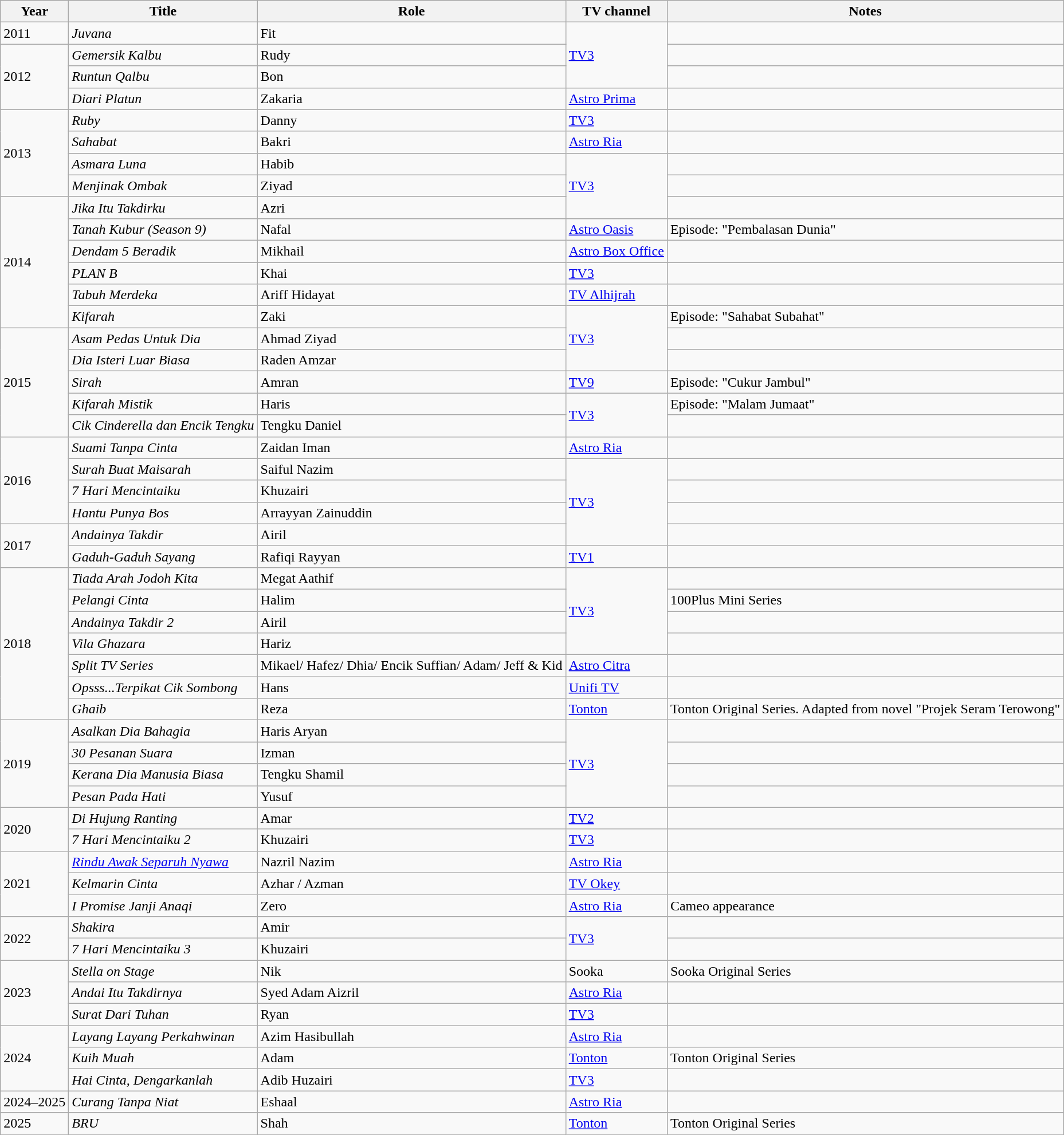<table class="wikitable">
<tr>
<th>Year</th>
<th>Title</th>
<th>Role</th>
<th>TV channel</th>
<th>Notes</th>
</tr>
<tr>
<td>2011</td>
<td><em>Juvana</em></td>
<td>Fit</td>
<td rowspan="3"><a href='#'>TV3</a></td>
<td></td>
</tr>
<tr>
<td rowspan="3">2012</td>
<td><em>Gemersik Kalbu</em></td>
<td>Rudy</td>
<td></td>
</tr>
<tr>
<td><em>Runtun Qalbu</em></td>
<td>Bon</td>
<td></td>
</tr>
<tr>
<td><em>Diari Platun</em></td>
<td>Zakaria</td>
<td><a href='#'>Astro Prima</a></td>
<td></td>
</tr>
<tr>
<td rowspan="4">2013</td>
<td><em>Ruby</em></td>
<td>Danny</td>
<td><a href='#'>TV3</a></td>
<td></td>
</tr>
<tr>
<td><em>Sahabat</em></td>
<td>Bakri</td>
<td><a href='#'>Astro Ria</a></td>
<td></td>
</tr>
<tr>
<td><em>Asmara Luna</em></td>
<td>Habib</td>
<td rowspan="3"><a href='#'>TV3</a></td>
<td></td>
</tr>
<tr>
<td><em>Menjinak Ombak</em></td>
<td>Ziyad</td>
<td></td>
</tr>
<tr>
<td rowspan="6">2014</td>
<td><em>Jika Itu Takdirku</em></td>
<td>Azri</td>
<td></td>
</tr>
<tr>
<td><em>Tanah Kubur (Season 9)</em></td>
<td>Nafal</td>
<td><a href='#'>Astro Oasis</a></td>
<td>Episode: "Pembalasan Dunia"</td>
</tr>
<tr>
<td><em>Dendam 5 Beradik</em></td>
<td>Mikhail</td>
<td><a href='#'>Astro Box Office</a></td>
<td></td>
</tr>
<tr>
<td><em>PLAN B</em></td>
<td>Khai</td>
<td><a href='#'>TV3</a></td>
<td></td>
</tr>
<tr>
<td><em>Tabuh Merdeka</em></td>
<td>Ariff Hidayat</td>
<td><a href='#'>TV Alhijrah</a></td>
<td></td>
</tr>
<tr>
<td><em>Kifarah</em></td>
<td>Zaki</td>
<td rowspan="3"><a href='#'>TV3</a></td>
<td>Episode: "Sahabat Subahat"</td>
</tr>
<tr>
<td rowspan="5">2015</td>
<td><em>Asam Pedas Untuk Dia</em></td>
<td>Ahmad Ziyad</td>
<td></td>
</tr>
<tr>
<td><em>Dia Isteri Luar Biasa</em></td>
<td>Raden Amzar</td>
<td></td>
</tr>
<tr>
<td><em>Sirah</em></td>
<td>Amran</td>
<td><a href='#'>TV9</a></td>
<td>Episode: "Cukur Jambul"</td>
</tr>
<tr>
<td><em>Kifarah Mistik</em></td>
<td>Haris</td>
<td rowspan="2"><a href='#'>TV3</a></td>
<td>Episode: "Malam Jumaat"</td>
</tr>
<tr>
<td><em>Cik Cinderella dan Encik Tengku</em></td>
<td>Tengku Daniel</td>
<td></td>
</tr>
<tr>
<td rowspan="4">2016</td>
<td><em>Suami Tanpa Cinta</em></td>
<td>Zaidan Iman</td>
<td><a href='#'>Astro Ria</a></td>
<td></td>
</tr>
<tr>
<td><em>Surah Buat Maisarah</em></td>
<td>Saiful Nazim</td>
<td rowspan="4"><a href='#'>TV3</a></td>
<td></td>
</tr>
<tr>
<td><em>7 Hari Mencintaiku</em></td>
<td>Khuzairi</td>
<td></td>
</tr>
<tr>
<td><em>Hantu Punya Bos</em></td>
<td>Arrayyan Zainuddin</td>
<td></td>
</tr>
<tr>
<td rowspan="2">2017</td>
<td><em>Andainya Takdir</em></td>
<td>Airil</td>
<td></td>
</tr>
<tr>
<td><em>Gaduh-Gaduh Sayang</em></td>
<td>Rafiqi Rayyan</td>
<td><a href='#'>TV1</a></td>
<td></td>
</tr>
<tr>
<td rowspan="7">2018</td>
<td><em>Tiada Arah Jodoh Kita</em></td>
<td>Megat Aathif</td>
<td rowspan="4"><a href='#'>TV3</a></td>
<td></td>
</tr>
<tr>
<td><em>Pelangi Cinta</em></td>
<td>Halim</td>
<td>100Plus Mini Series</td>
</tr>
<tr>
<td><em>Andainya Takdir 2</em></td>
<td>Airil</td>
<td></td>
</tr>
<tr>
<td><em>Vila Ghazara</em></td>
<td>Hariz</td>
<td></td>
</tr>
<tr>
<td><em>Split TV Series</em></td>
<td>Mikael/ Hafez/ Dhia/ Encik Suffian/ Adam/ Jeff & Kid</td>
<td><a href='#'>Astro Citra</a></td>
<td></td>
</tr>
<tr>
<td><em>Opsss...Terpikat Cik Sombong</em></td>
<td>Hans</td>
<td><a href='#'>Unifi TV</a></td>
<td></td>
</tr>
<tr>
<td><em>Ghaib</em></td>
<td>Reza</td>
<td><a href='#'>Tonton</a></td>
<td>Tonton Original Series. Adapted from novel "Projek Seram Terowong"</td>
</tr>
<tr>
<td rowspan="4">2019</td>
<td><em>Asalkan Dia Bahagia</em></td>
<td>Haris Aryan</td>
<td rowspan="4"><a href='#'>TV3</a></td>
<td></td>
</tr>
<tr>
<td><em>30 Pesanan Suara</em></td>
<td>Izman</td>
<td></td>
</tr>
<tr>
<td><em>Kerana Dia Manusia Biasa</em></td>
<td>Tengku Shamil</td>
<td></td>
</tr>
<tr>
<td><em>Pesan Pada Hati</em></td>
<td>Yusuf</td>
<td></td>
</tr>
<tr>
<td rowspan="2">2020</td>
<td><em>Di Hujung Ranting</em></td>
<td>Amar</td>
<td><a href='#'>TV2</a></td>
<td></td>
</tr>
<tr>
<td><em>7 Hari Mencintaiku 2</em></td>
<td>Khuzairi</td>
<td><a href='#'>TV3</a></td>
<td></td>
</tr>
<tr>
<td rowspan="3">2021</td>
<td><em><a href='#'>Rindu Awak Separuh Nyawa</a></em></td>
<td>Nazril Nazim</td>
<td><a href='#'>Astro Ria</a></td>
<td></td>
</tr>
<tr>
<td><em>Kelmarin Cinta</em></td>
<td>Azhar / Azman</td>
<td><a href='#'>TV Okey</a></td>
<td></td>
</tr>
<tr>
<td><em> I Promise Janji Anaqi</em></td>
<td>Zero</td>
<td><a href='#'>Astro Ria</a></td>
<td>Cameo appearance</td>
</tr>
<tr>
<td rowspan="2">2022</td>
<td><em>Shakira</em></td>
<td>Amir</td>
<td rowspan="2"><a href='#'>TV3</a></td>
<td></td>
</tr>
<tr>
<td><em>7 Hari Mencintaiku 3</em></td>
<td>Khuzairi</td>
<td></td>
</tr>
<tr>
<td rowspan="3">2023</td>
<td><em>Stella on Stage</em></td>
<td>Nik</td>
<td>Sooka</td>
<td>Sooka Original Series</td>
</tr>
<tr>
<td><em>Andai Itu Takdirnya</em></td>
<td>Syed Adam Aizril</td>
<td><a href='#'>Astro Ria</a></td>
<td></td>
</tr>
<tr>
<td><em>Surat Dari Tuhan</em></td>
<td>Ryan</td>
<td><a href='#'>TV3</a></td>
<td></td>
</tr>
<tr>
<td rowspan="3">2024</td>
<td><em>Layang Layang Perkahwinan</em></td>
<td>Azim Hasibullah</td>
<td><a href='#'>Astro Ria</a></td>
<td></td>
</tr>
<tr>
<td><em>Kuih Muah</em></td>
<td>Adam</td>
<td><a href='#'>Tonton</a></td>
<td>Tonton Original Series</td>
</tr>
<tr>
<td><em>Hai Cinta, Dengarkanlah</em></td>
<td>Adib Huzairi</td>
<td><a href='#'>TV3</a></td>
<td></td>
</tr>
<tr>
<td>2024–2025</td>
<td><em>Curang Tanpa Niat</em></td>
<td>Eshaal</td>
<td><a href='#'>Astro Ria</a></td>
<td></td>
</tr>
<tr>
<td>2025</td>
<td><em>BRU</em></td>
<td>Shah</td>
<td><a href='#'>Tonton</a></td>
<td>Tonton Original Series</td>
</tr>
</table>
